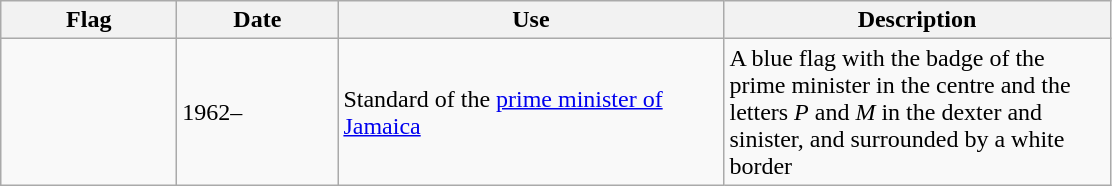<table class="wikitable">
<tr>
<th width="110">Flag</th>
<th width="100">Date</th>
<th width="250">Use</th>
<th width="250">Description</th>
</tr>
<tr>
<td></td>
<td>1962–</td>
<td>Standard of the <a href='#'>prime minister of Jamaica</a></td>
<td>A blue flag with the badge of the prime minister in the centre and the letters <em>P</em> and <em>M</em> in the dexter and sinister, and surrounded by a white border</td>
</tr>
</table>
